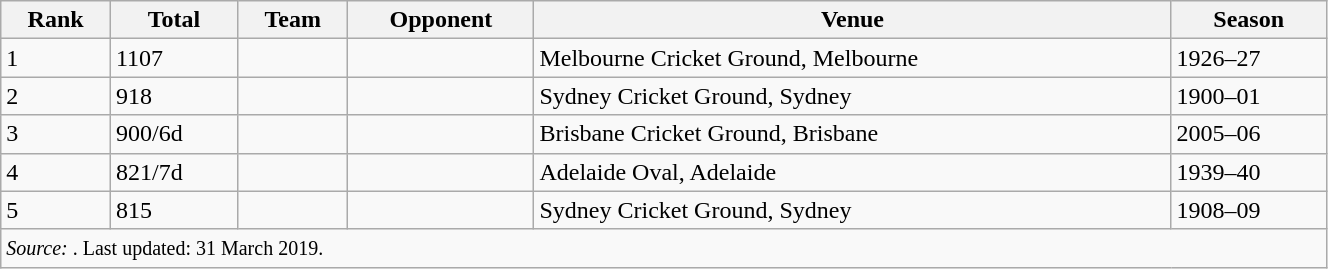<table class="wikitable" style="width:70%;">
<tr>
<th>Rank</th>
<th>Total</th>
<th>Team</th>
<th>Opponent</th>
<th>Venue</th>
<th>Season</th>
</tr>
<tr>
<td>1</td>
<td>1107</td>
<td></td>
<td></td>
<td>Melbourne Cricket Ground, Melbourne</td>
<td>1926–27</td>
</tr>
<tr>
<td>2</td>
<td>918</td>
<td></td>
<td></td>
<td>Sydney Cricket Ground, Sydney</td>
<td>1900–01</td>
</tr>
<tr>
<td>3</td>
<td>900/6d</td>
<td></td>
<td></td>
<td>Brisbane Cricket Ground, Brisbane</td>
<td>2005–06</td>
</tr>
<tr>
<td>4</td>
<td>821/7d</td>
<td></td>
<td></td>
<td>Adelaide Oval, Adelaide</td>
<td>1939–40</td>
</tr>
<tr>
<td>5</td>
<td>815</td>
<td></td>
<td></td>
<td>Sydney Cricket Ground, Sydney</td>
<td>1908–09</td>
</tr>
<tr>
<td colspan=6><small><em>Source: </em>. Last updated: 31 March 2019.</small></td>
</tr>
</table>
